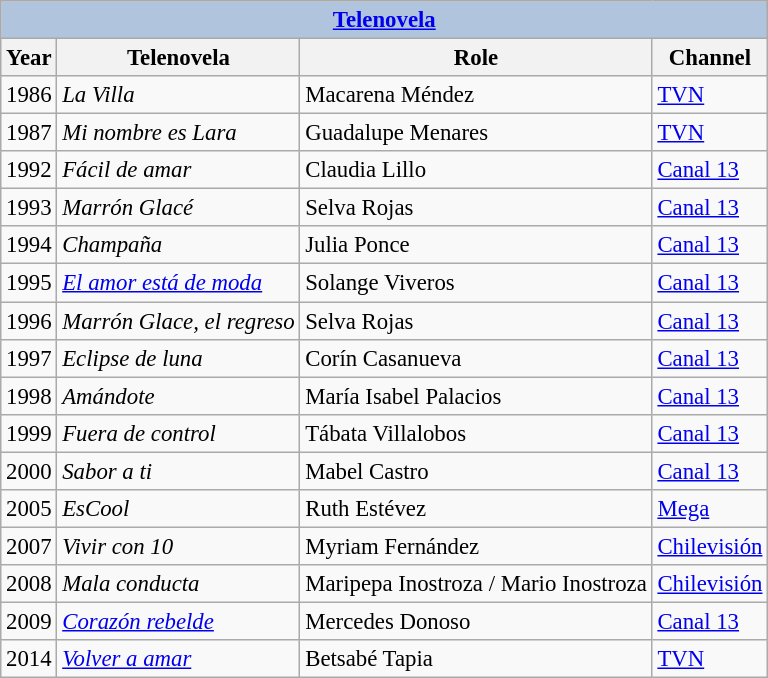<table class="wikitable" style="font-size: 95%;">
<tr>
<th colspan="4" style="background: LightSteelBlue;"><a href='#'>Telenovela</a></th>
</tr>
<tr>
<th>Year</th>
<th>Telenovela</th>
<th>Role</th>
<th>Channel</th>
</tr>
<tr>
<td>1986</td>
<td><em>La Villa</em></td>
<td>Macarena Méndez</td>
<td><a href='#'>TVN</a></td>
</tr>
<tr>
<td>1987</td>
<td><em>Mi nombre es Lara</em></td>
<td>Guadalupe Menares</td>
<td><a href='#'>TVN</a></td>
</tr>
<tr>
<td>1992</td>
<td><em>Fácil de amar</em></td>
<td>Claudia Lillo</td>
<td><a href='#'>Canal 13</a></td>
</tr>
<tr>
<td>1993</td>
<td><em>Marrón Glacé</em></td>
<td>Selva Rojas</td>
<td><a href='#'>Canal 13</a></td>
</tr>
<tr>
<td>1994</td>
<td><em>Champaña</em></td>
<td>Julia Ponce</td>
<td><a href='#'>Canal 13</a></td>
</tr>
<tr>
<td>1995</td>
<td><em><a href='#'>El amor está de moda</a></em></td>
<td>Solange Viveros</td>
<td><a href='#'>Canal 13</a></td>
</tr>
<tr>
<td>1996</td>
<td><em>Marrón Glace, el regreso</em></td>
<td>Selva Rojas</td>
<td><a href='#'>Canal 13</a></td>
</tr>
<tr>
<td>1997</td>
<td><em>Eclipse de luna</em></td>
<td>Corín Casanueva</td>
<td><a href='#'>Canal 13</a></td>
</tr>
<tr>
<td>1998</td>
<td><em>Amándote</em></td>
<td>María Isabel Palacios</td>
<td><a href='#'>Canal 13</a></td>
</tr>
<tr>
<td>1999</td>
<td><em>Fuera de control</em></td>
<td>Tábata Villalobos</td>
<td><a href='#'>Canal 13</a></td>
</tr>
<tr>
<td>2000</td>
<td><em>Sabor a ti</em></td>
<td>Mabel Castro</td>
<td><a href='#'>Canal 13</a></td>
</tr>
<tr>
<td>2005</td>
<td><em>EsCool</em></td>
<td>Ruth Estévez</td>
<td><a href='#'>Mega</a></td>
</tr>
<tr>
<td>2007</td>
<td><em>Vivir con 10</em></td>
<td>Myriam Fernández</td>
<td><a href='#'>Chilevisión</a></td>
</tr>
<tr>
<td>2008</td>
<td><em>Mala conducta </em></td>
<td>Maripepa Inostroza / Mario Inostroza</td>
<td><a href='#'>Chilevisión</a></td>
</tr>
<tr>
<td>2009</td>
<td><em><a href='#'>Corazón rebelde</a></em></td>
<td>Mercedes Donoso</td>
<td><a href='#'>Canal 13</a></td>
</tr>
<tr>
<td>2014</td>
<td><em><a href='#'>Volver a amar</a></em></td>
<td>Betsabé Tapia</td>
<td><a href='#'>TVN</a></td>
</tr>
</table>
